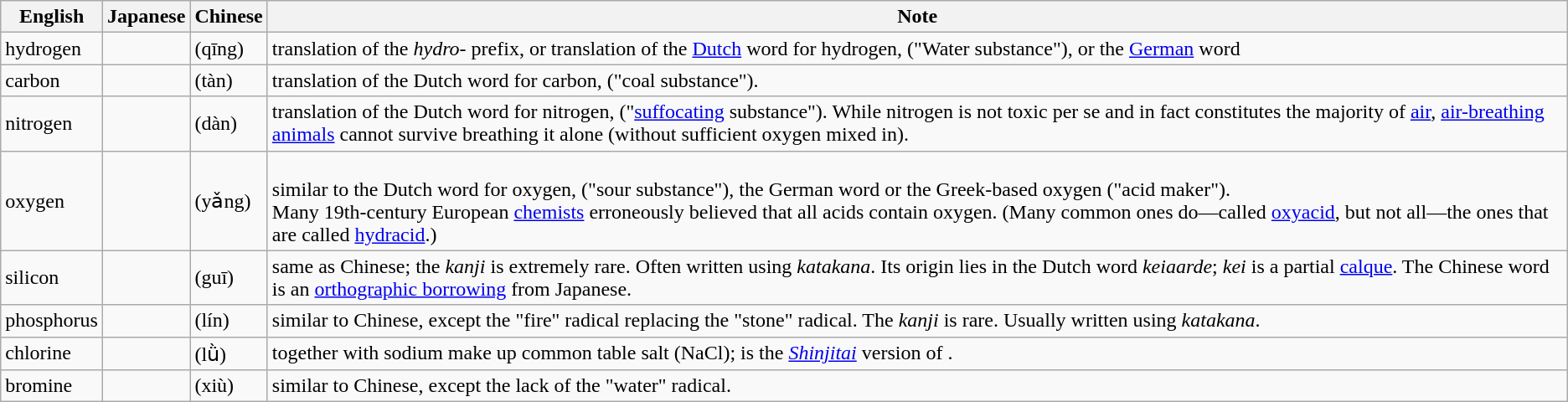<table class="wikitable">
<tr>
<th>English</th>
<th>Japanese</th>
<th>Chinese</th>
<th>Note</th>
</tr>
<tr>
<td>hydrogen</td>
<td></td>
<td> (qīng)</td>
<td>translation of the <em>hydro-</em> prefix, or translation of the <a href='#'>Dutch</a> word for hydrogen, <em></em> ("Water substance"), or the <a href='#'>German</a> word <em></em></td>
</tr>
<tr>
<td>carbon</td>
<td></td>
<td> (tàn)</td>
<td>translation of the Dutch word for carbon, <em></em> ("coal substance").</td>
</tr>
<tr>
<td>nitrogen</td>
<td></td>
<td> (dàn)</td>
<td>translation of the Dutch word for nitrogen, <em></em> ("<a href='#'>suffocating</a> substance"). While nitrogen is not toxic per se and in fact constitutes the majority of <a href='#'>air</a>, <a href='#'>air-breathing animals</a> cannot survive breathing it alone (without sufficient oxygen mixed in).</td>
</tr>
<tr>
<td>oxygen</td>
<td></td>
<td> (yǎng)</td>
<td><br>similar to the Dutch word for oxygen, <em></em> ("sour substance"), the German word <em></em> or the Greek-based oxygen ("acid maker"). <br>
Many 19th-century European <a href='#'>chemists</a> erroneously believed that all acids contain oxygen. (Many common ones do—called <a href='#'>oxyacid</a>, but not all—the ones that are called <a href='#'>hydracid</a>.)</td>
</tr>
<tr>
<td>silicon</td>
<td></td>
<td> (guī)</td>
<td>same as Chinese; the <em>kanji</em>  is extremely rare. Often written  using <em>katakana</em>. Its origin lies in the Dutch word <em>keiaarde</em>; <em>kei</em> is a partial <a href='#'>calque</a>. The Chinese word is an <a href='#'>orthographic borrowing</a> from Japanese.</td>
</tr>
<tr>
<td>phosphorus</td>
<td></td>
<td> (lín)</td>
<td>similar to Chinese, except the "fire" radical replacing the "stone" radical. The <em>kanji</em>  is rare. Usually written  using <em>katakana</em>.</td>
</tr>
<tr>
<td>chlorine</td>
<td></td>
<td> (lǜ)</td>
<td>together with sodium make up common table salt (NaCl);  is the <em><a href='#'>Shinjitai</a></em> version of .</td>
</tr>
<tr>
<td>bromine</td>
<td></td>
<td> (xiù)</td>
<td>similar to Chinese, except the lack of the "water" radical.</td>
</tr>
</table>
